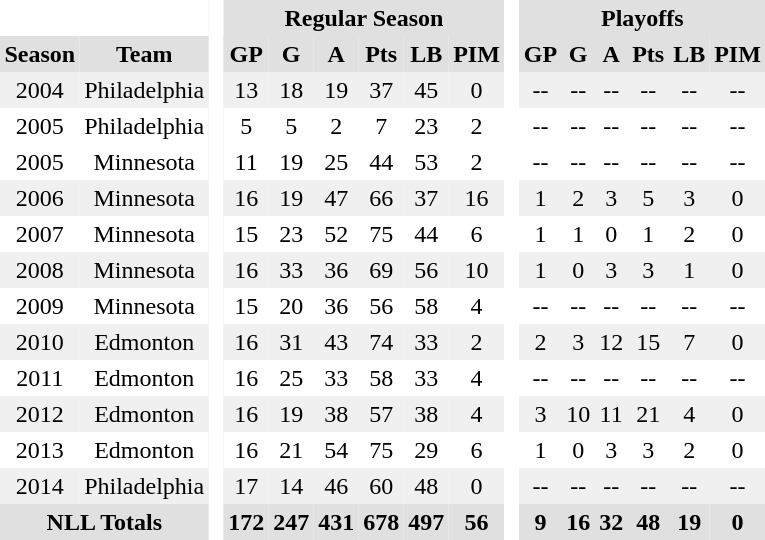<table BORDER="0" CELLPADDING="3" CELLSPACING="0">
<tr ALIGN="center" bgcolor="#e0e0e0">
<th colspan="2" bgcolor="#ffffff"> </th>
<th rowspan="99" bgcolor="#ffffff"> </th>
<th colspan="6">Regular Season</th>
<th rowspan="99" bgcolor="#ffffff"> </th>
<th colspan="6">Playoffs</th>
</tr>
<tr ALIGN="center" bgcolor="#e0e0e0">
<th>Season</th>
<th>Team</th>
<th>GP</th>
<th>G</th>
<th>A</th>
<th>Pts</th>
<th>LB</th>
<th>PIM</th>
<th>GP</th>
<th>G</th>
<th>A</th>
<th>Pts</th>
<th>LB</th>
<th>PIM</th>
</tr>
<tr ALIGN="center" bgcolor="#f0f0f0">
<td>2004</td>
<td>Philadelphia</td>
<td>13</td>
<td>18</td>
<td>19</td>
<td>37</td>
<td>45</td>
<td>0</td>
<td>--</td>
<td>--</td>
<td>--</td>
<td>--</td>
<td>--</td>
<td>--</td>
</tr>
<tr ALIGN="center">
<td>2005</td>
<td>Philadelphia</td>
<td>5</td>
<td>5</td>
<td>2</td>
<td>7</td>
<td>23</td>
<td>2</td>
<td>--</td>
<td>--</td>
<td>--</td>
<td>--</td>
<td>--</td>
<td>--</td>
</tr>
<tr ALIGN="center">
<td>2005</td>
<td>Minnesota</td>
<td>11</td>
<td>19</td>
<td>25</td>
<td>44</td>
<td>53</td>
<td>2</td>
<td>--</td>
<td>--</td>
<td>--</td>
<td>--</td>
<td>--</td>
<td>--</td>
</tr>
<tr ALIGN="center" bgcolor="#f0f0f0">
<td>2006</td>
<td>Minnesota</td>
<td>16</td>
<td>19</td>
<td>47</td>
<td>66</td>
<td>37</td>
<td>16</td>
<td>1</td>
<td>2</td>
<td>3</td>
<td>5</td>
<td>3</td>
<td>0</td>
</tr>
<tr ALIGN="center">
<td>2007</td>
<td>Minnesota</td>
<td>15</td>
<td>23</td>
<td>52</td>
<td>75</td>
<td>44</td>
<td>6</td>
<td>1</td>
<td>1</td>
<td>0</td>
<td>1</td>
<td>2</td>
<td>0</td>
</tr>
<tr ALIGN="center" bgcolor="#f0f0f0">
<td>2008</td>
<td>Minnesota</td>
<td>16</td>
<td>33</td>
<td>36</td>
<td>69</td>
<td>56</td>
<td>10</td>
<td>1</td>
<td>0</td>
<td>3</td>
<td>3</td>
<td>1</td>
<td>0</td>
</tr>
<tr ALIGN="center">
<td>2009</td>
<td>Minnesota</td>
<td>15</td>
<td>20</td>
<td>36</td>
<td>56</td>
<td>58</td>
<td>4</td>
<td>--</td>
<td>--</td>
<td>--</td>
<td>--</td>
<td>--</td>
<td>--</td>
</tr>
<tr ALIGN="center" bgcolor="#f0f0f0">
<td>2010</td>
<td>Edmonton</td>
<td>16</td>
<td>31</td>
<td>43</td>
<td>74</td>
<td>33</td>
<td>2</td>
<td>2</td>
<td>3</td>
<td>12</td>
<td>15</td>
<td>7</td>
<td>0</td>
</tr>
<tr ALIGN="center">
<td>2011</td>
<td>Edmonton</td>
<td>16</td>
<td>25</td>
<td>33</td>
<td>58</td>
<td>33</td>
<td>4</td>
<td>--</td>
<td>--</td>
<td>--</td>
<td>--</td>
<td>--</td>
<td>--</td>
</tr>
<tr ALIGN="center" bgcolor="#f0f0f0">
<td>2012</td>
<td>Edmonton</td>
<td>16</td>
<td>19</td>
<td>38</td>
<td>57</td>
<td>38</td>
<td>4</td>
<td>3</td>
<td>10</td>
<td>11</td>
<td>21</td>
<td>4</td>
<td>0</td>
</tr>
<tr ALIGN="center">
<td>2013</td>
<td>Edmonton</td>
<td>16</td>
<td>21</td>
<td>54</td>
<td>75</td>
<td>29</td>
<td>6</td>
<td>1</td>
<td>0</td>
<td>3</td>
<td>3</td>
<td>2</td>
<td>0</td>
</tr>
<tr ALIGN="center" bgcolor="#f0f0f0">
<td>2014</td>
<td>Philadelphia</td>
<td>17</td>
<td>14</td>
<td>46</td>
<td>60</td>
<td>48</td>
<td>0</td>
<td>--</td>
<td>--</td>
<td>--</td>
<td>--</td>
<td>--</td>
<td>--</td>
</tr>
<tr ALIGN="center" bgcolor="#e0e0e0">
<th colspan="2">NLL Totals</th>
<th>172</th>
<th>247</th>
<th>431</th>
<th>678</th>
<th>497</th>
<th>56</th>
<th>9</th>
<th>16</th>
<th>32</th>
<th>48</th>
<th>19</th>
<th>0</th>
</tr>
</table>
